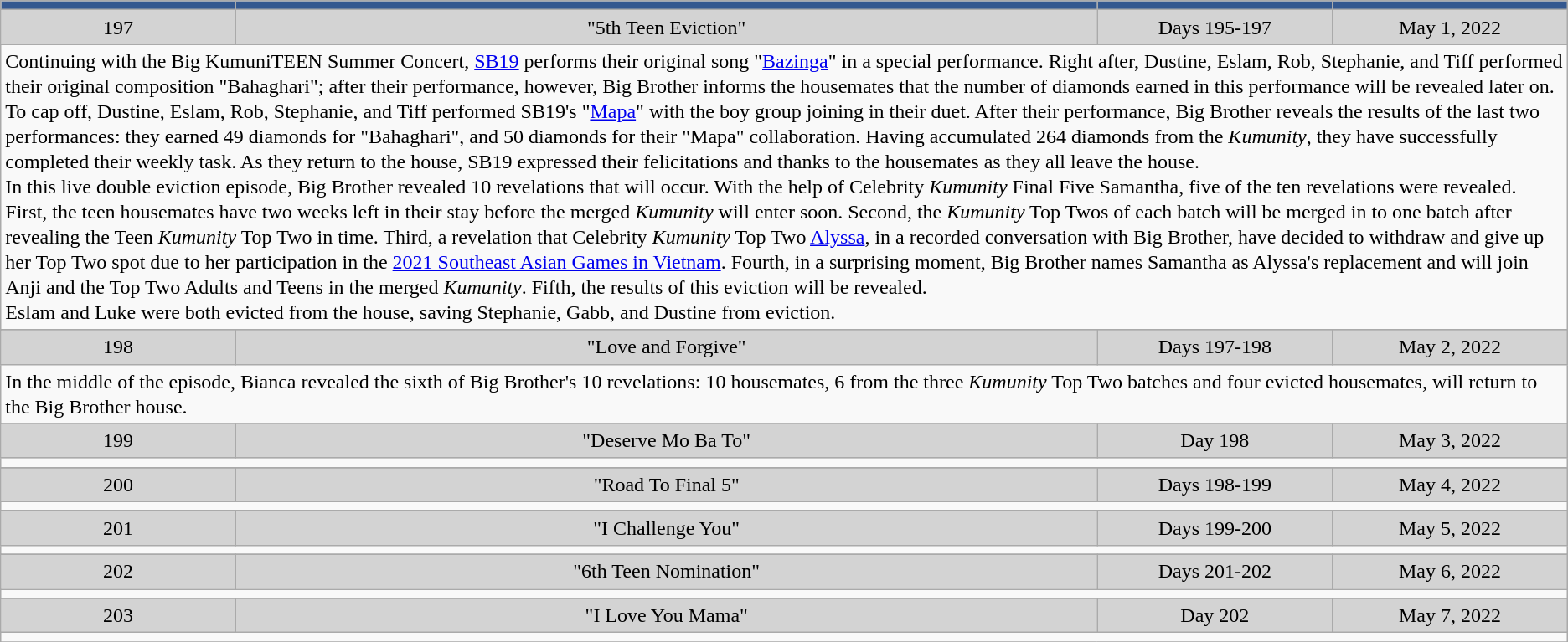<table class="wikitable sortable" style="font-size:100%; line-height:20px; text-align:center">
<tr>
<th width="15%" style="background:#34588F"></th>
<th width="55%" style="background:#34588F"></th>
<th width="15%" style="background:#34588F"></th>
<th width="15%" style="background:#34588F"></th>
</tr>
<tr style="background:lightgrey;">
<td>197</td>
<td>"5th Teen Eviction"</td>
<td>Days 195-197</td>
<td>May 1, 2022</td>
</tr>
<tr>
<td colspan="4" align="left">Continuing with the Big KumuniTEEN Summer Concert, <a href='#'>SB19</a> performs their original song "<a href='#'>Bazinga</a>" in a special performance. Right after, Dustine, Eslam, Rob, Stephanie, and Tiff performed their original composition "Bahaghari"; after their performance, however, Big Brother informs the housemates that the number of diamonds earned in this performance will be revealed later on. To cap off, Dustine, Eslam, Rob, Stephanie, and Tiff performed SB19's "<a href='#'>Mapa</a>" with the boy group joining in their duet. After their performance, Big Brother reveals the results of the last two performances: they earned 49 diamonds for "Bahaghari", and 50 diamonds for their "Mapa" collaboration. Having accumulated 264 diamonds from the <em>Kumunity</em>, they have successfully completed their weekly task. As they return to the house, SB19 expressed their felicitations and thanks to the housemates as they all leave the house.<br>In this live double eviction episode, Big Brother revealed 10 revelations that will occur. With the help of Celebrity <em>Kumunity</em> Final Five Samantha, five of the ten revelations were revealed. First, the teen housemates have two weeks left in their stay before the merged <em>Kumunity</em> will enter soon. Second, the <em>Kumunity</em> Top Twos of each batch will be merged in to one batch after revealing the Teen <em>Kumunity</em> Top Two in time. Third, a revelation that Celebrity <em>Kumunity</em> Top Two <a href='#'>Alyssa</a>, in a recorded conversation with Big Brother, have decided to withdraw and give up her Top Two spot due to her participation in the <a href='#'>2021 Southeast Asian Games in Vietnam</a>. Fourth, in a surprising moment, Big Brother names Samantha as Alyssa's replacement and will join Anji and the Top Two Adults and Teens in the merged <em>Kumunity</em>. Fifth, the results of this eviction will be revealed.<br>Eslam and Luke were both evicted from the house, saving Stephanie, Gabb, and Dustine from eviction.</td>
</tr>
<tr>
</tr>
<tr style="background:lightgrey;">
<td>198</td>
<td>"Love and Forgive"</td>
<td>Days 197-198</td>
<td>May 2, 2022</td>
</tr>
<tr>
<td colspan="4" align="left">In the middle of the episode, Bianca revealed the sixth of Big Brother's 10 revelations: 10 housemates, 6 from the three <em>Kumunity</em> Top Two batches and four evicted housemates, will return to the Big Brother house.</td>
</tr>
<tr>
</tr>
<tr style="background:lightgrey;">
<td>199</td>
<td>"Deserve Mo Ba To"</td>
<td>Day 198</td>
<td>May 3, 2022</td>
</tr>
<tr>
<td colspan="4" align="left"></td>
</tr>
<tr>
</tr>
<tr style="background:lightgrey;">
<td>200</td>
<td>"Road To Final 5"</td>
<td>Days 198-199</td>
<td>May 4, 2022</td>
</tr>
<tr>
<td colspan="4" align="left"></td>
</tr>
<tr>
</tr>
<tr style="background:lightgrey;">
<td>201</td>
<td>"I Challenge You"</td>
<td>Days 199-200</td>
<td>May 5, 2022</td>
</tr>
<tr>
<td colspan="4" align="left"></td>
</tr>
<tr>
</tr>
<tr style="background:lightgrey;">
<td>202</td>
<td>"6th Teen Nomination"</td>
<td>Days 201-202</td>
<td>May 6, 2022</td>
</tr>
<tr>
<td colspan="4" align="left"></td>
</tr>
<tr>
</tr>
<tr style="background:lightgrey;">
<td>203</td>
<td>"I Love You Mama"</td>
<td>Day 202</td>
<td>May 7, 2022</td>
</tr>
<tr>
<td colspan="4" align="left"></td>
</tr>
<tr>
</tr>
</table>
